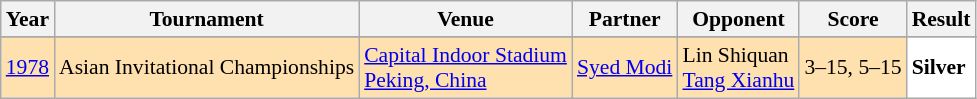<table class="sortable wikitable" style="font-size:90%;">
<tr>
<th>Year</th>
<th>Tournament</th>
<th>Venue</th>
<th>Partner</th>
<th>Opponent</th>
<th>Score</th>
<th>Result</th>
</tr>
<tr>
</tr>
<tr style="background:#FFE0AF">
<td align="center"><a href='#'>1978</a></td>
<td align="left">Asian Invitational Championships</td>
<td align="left"><a href='#'>Capital Indoor Stadium</a> <br> <a href='#'>Peking, China</a></td>
<td align="left"> <a href='#'>Syed Modi</a></td>
<td align="left"> Lin Shiquan <br> <a href='#'>Tang Xianhu</a></td>
<td align="left">3–15, 5–15</td>
<td style="text-align:left; background:white"> <strong>Silver</strong></td>
</tr>
</table>
